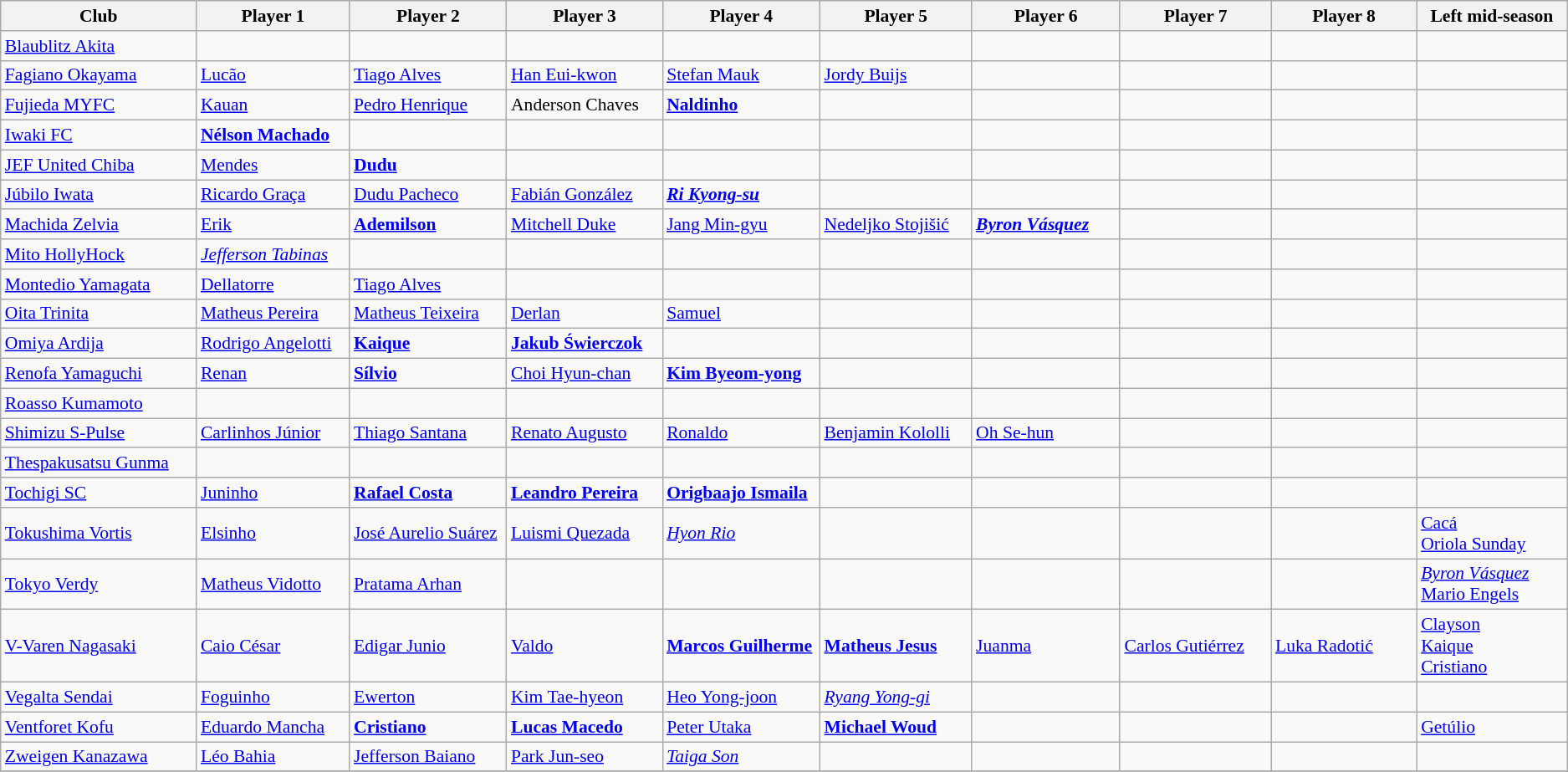<table class="wikitable sortable" style="font-size:90%;">
<tr>
<th width="200">Club</th>
<th width="160">Player 1</th>
<th width="160">Player 2</th>
<th width="160">Player 3</th>
<th width="160">Player 4</th>
<th width="160">Player 5</th>
<th width="160">Player 6</th>
<th width="160">Player 7</th>
<th width="160">Player 8</th>
<th width="160">Left mid-season</th>
</tr>
<tr>
<td><a href='#'>Blaublitz Akita</a></td>
<td></td>
<td></td>
<td></td>
<td></td>
<td></td>
<td></td>
<td></td>
<td></td>
<td></td>
</tr>
<tr>
<td><a href='#'>Fagiano Okayama</a></td>
<td> <a href='#'>Lucão</a></td>
<td> <a href='#'>Tiago Alves</a></td>
<td> <a href='#'>Han Eui-kwon</a></td>
<td> <a href='#'>Stefan Mauk</a></td>
<td> <a href='#'>Jordy Buijs</a></td>
<td></td>
<td></td>
<td></td>
<td></td>
</tr>
<tr>
<td><a href='#'>Fujieda MYFC</a></td>
<td> <a href='#'>Kauan</a></td>
<td> <a href='#'>Pedro Henrique</a></td>
<td> Anderson Chaves</td>
<td> <strong><a href='#'>Naldinho</a></strong></td>
<td></td>
<td></td>
<td></td>
<td></td>
<td></td>
</tr>
<tr>
<td><a href='#'>Iwaki FC</a></td>
<td> <strong><a href='#'>Nélson Machado</a></strong></td>
<td></td>
<td></td>
<td></td>
<td></td>
<td></td>
<td></td>
<td></td>
<td></td>
</tr>
<tr>
<td><a href='#'>JEF United Chiba</a></td>
<td> <a href='#'>Mendes</a></td>
<td> <strong><a href='#'>Dudu</a></strong></td>
<td></td>
<td></td>
<td></td>
<td></td>
<td></td>
<td></td>
<td></td>
</tr>
<tr>
<td><a href='#'>Júbilo Iwata</a></td>
<td> <a href='#'>Ricardo Graça</a></td>
<td> <a href='#'>Dudu Pacheco</a></td>
<td> <a href='#'>Fabián González</a></td>
<td> <strong><em><a href='#'>Ri Kyong-su</a></em></strong></td>
<td></td>
<td></td>
<td></td>
<td></td>
<td></td>
</tr>
<tr>
<td><a href='#'>Machida Zelvia</a></td>
<td> <a href='#'>Erik</a></td>
<td> <strong><a href='#'>Ademilson</a></strong></td>
<td> <a href='#'>Mitchell Duke</a></td>
<td> <a href='#'>Jang Min-gyu</a></td>
<td> <a href='#'>Nedeljko Stojišić</a></td>
<td> <strong><em><a href='#'>Byron Vásquez</a></em></strong></td>
<td></td>
<td></td>
<td></td>
</tr>
<tr>
<td><a href='#'>Mito HollyHock</a></td>
<td> <em><a href='#'>Jefferson Tabinas</a></em></td>
<td></td>
<td></td>
<td></td>
<td></td>
<td></td>
<td></td>
<td></td>
<td></td>
</tr>
<tr>
<td><a href='#'>Montedio Yamagata</a></td>
<td> <a href='#'>Dellatorre</a></td>
<td> <a href='#'>Tiago Alves</a></td>
<td></td>
<td></td>
<td></td>
<td></td>
<td></td>
<td></td>
<td></td>
</tr>
<tr>
<td><a href='#'>Oita Trinita</a></td>
<td> <a href='#'>Matheus Pereira</a></td>
<td> <a href='#'>Matheus Teixeira</a></td>
<td> <a href='#'>Derlan</a></td>
<td> <a href='#'>Samuel</a></td>
<td></td>
<td></td>
<td></td>
<td></td>
<td></td>
</tr>
<tr>
<td><a href='#'>Omiya Ardija</a></td>
<td> <a href='#'>Rodrigo Angelotti</a></td>
<td> <strong><a href='#'>Kaique</a></strong></td>
<td> <strong><a href='#'>Jakub Świerczok</a></strong></td>
<td></td>
<td></td>
<td></td>
<td></td>
<td></td>
<td></td>
</tr>
<tr>
<td><a href='#'>Renofa Yamaguchi</a></td>
<td> <a href='#'>Renan</a></td>
<td> <strong><a href='#'>Sílvio</a></strong></td>
<td> <a href='#'>Choi Hyun-chan</a></td>
<td> <strong><a href='#'>Kim Byeom-yong</a></strong></td>
<td></td>
<td></td>
<td></td>
<td></td>
<td></td>
</tr>
<tr>
<td><a href='#'>Roasso Kumamoto</a></td>
<td></td>
<td></td>
<td></td>
<td></td>
<td></td>
<td></td>
<td></td>
<td></td>
<td></td>
</tr>
<tr>
<td><a href='#'>Shimizu S-Pulse</a></td>
<td> <a href='#'>Carlinhos Júnior</a></td>
<td> <a href='#'>Thiago Santana</a></td>
<td> <a href='#'>Renato Augusto</a></td>
<td> <a href='#'>Ronaldo</a></td>
<td> <a href='#'>Benjamin Kololli</a></td>
<td> <a href='#'>Oh Se-hun</a></td>
<td></td>
<td></td>
<td></td>
</tr>
<tr>
<td><a href='#'>Thespakusatsu Gunma</a></td>
<td></td>
<td></td>
<td></td>
<td></td>
<td></td>
<td></td>
<td></td>
<td></td>
<td></td>
</tr>
<tr>
<td><a href='#'>Tochigi SC</a></td>
<td> <a href='#'>Juninho</a></td>
<td> <strong><a href='#'>Rafael Costa</a></strong></td>
<td> <strong><a href='#'>Leandro Pereira</a></strong></td>
<td> <strong><a href='#'>Origbaajo Ismaila</a></strong></td>
<td></td>
<td></td>
<td></td>
<td></td>
<td></td>
</tr>
<tr>
<td><a href='#'>Tokushima Vortis</a></td>
<td> <a href='#'>Elsinho</a></td>
<td> <a href='#'>José Aurelio Suárez</a></td>
<td> <a href='#'>Luismi Quezada</a></td>
<td> <em><a href='#'>Hyon Rio</a></em></td>
<td></td>
<td></td>
<td></td>
<td></td>
<td> <a href='#'>Cacá</a><br> <a href='#'>Oriola Sunday</a></td>
</tr>
<tr>
<td><a href='#'>Tokyo Verdy</a></td>
<td> <a href='#'>Matheus Vidotto</a></td>
<td> <a href='#'>Pratama Arhan</a></td>
<td></td>
<td></td>
<td></td>
<td></td>
<td></td>
<td></td>
<td> <em><a href='#'>Byron Vásquez</a></em><br> <a href='#'>Mario Engels</a></td>
</tr>
<tr>
<td><a href='#'>V-Varen Nagasaki</a></td>
<td> <a href='#'>Caio César</a></td>
<td> <a href='#'>Edigar Junio</a></td>
<td> <a href='#'>Valdo</a></td>
<td> <strong><a href='#'>Marcos Guilherme</a></strong></td>
<td> <strong><a href='#'>Matheus Jesus</a></strong></td>
<td> <a href='#'>Juanma</a></td>
<td> <a href='#'>Carlos Gutiérrez</a></td>
<td> <a href='#'>Luka Radotić</a></td>
<td> <a href='#'>Clayson</a><br> <a href='#'>Kaique</a><br> <a href='#'>Cristiano</a></td>
</tr>
<tr>
<td><a href='#'>Vegalta Sendai</a></td>
<td> <a href='#'>Foguinho</a></td>
<td> <a href='#'>Ewerton</a></td>
<td> <a href='#'>Kim Tae-hyeon</a></td>
<td> <a href='#'>Heo Yong-joon</a></td>
<td> <em><a href='#'>Ryang Yong-gi</a></em></td>
<td></td>
<td></td>
<td></td>
<td></td>
</tr>
<tr>
<td><a href='#'>Ventforet Kofu</a></td>
<td> <a href='#'>Eduardo Mancha</a></td>
<td> <strong><a href='#'>Cristiano</a></strong></td>
<td> <strong><a href='#'>Lucas Macedo</a></strong></td>
<td> <a href='#'>Peter Utaka</a></td>
<td> <strong><a href='#'>Michael Woud</a></strong></td>
<td></td>
<td></td>
<td></td>
<td> <a href='#'>Getúlio</a></td>
</tr>
<tr>
<td><a href='#'>Zweigen Kanazawa</a></td>
<td> <a href='#'>Léo Bahia</a></td>
<td> <a href='#'>Jefferson Baiano</a></td>
<td> <a href='#'>Park Jun-seo</a></td>
<td> <em><a href='#'>Taiga Son</a></em></td>
<td></td>
<td></td>
<td></td>
<td></td>
<td></td>
</tr>
<tr>
</tr>
</table>
